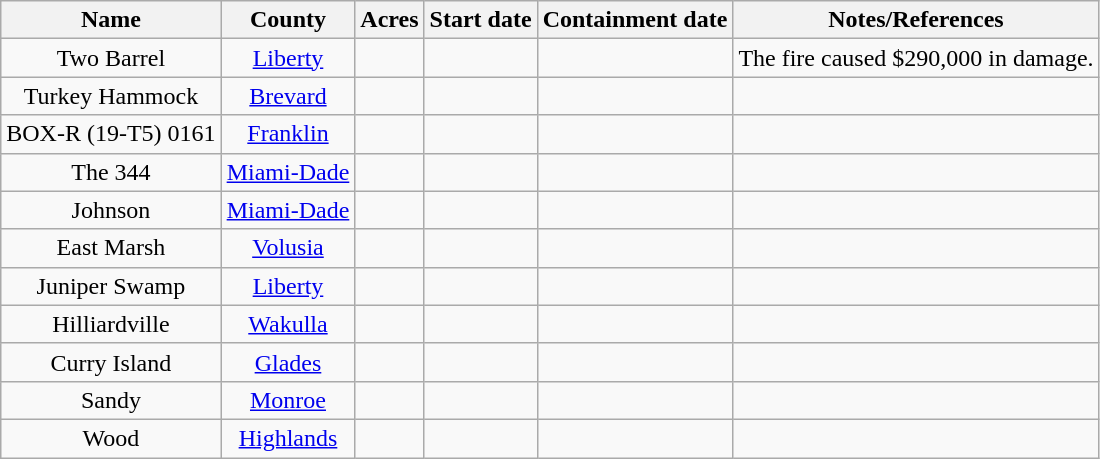<table class="wikitable sortable plainrowheaders mw-collapsible" style="text-align:center;">
<tr>
<th scope="col">Name</th>
<th scope="col">County</th>
<th scope="col">Acres</th>
<th scope="col">Start date</th>
<th scope="col">Containment date</th>
<th class="unsortable" scope="col">Notes/References</th>
</tr>
<tr>
<td>Two Barrel</td>
<td><a href='#'>Liberty</a></td>
<td></td>
<td></td>
<td></td>
<td>The fire caused $290,000 in damage.</td>
</tr>
<tr>
<td>Turkey Hammock</td>
<td><a href='#'>Brevard</a></td>
<td></td>
<td></td>
<td></td>
<td></td>
</tr>
<tr>
<td>BOX-R (19-T5) 0161</td>
<td><a href='#'>Franklin</a></td>
<td></td>
<td></td>
<td></td>
<td></td>
</tr>
<tr>
<td>The 344</td>
<td><a href='#'>Miami-Dade</a></td>
<td></td>
<td></td>
<td></td>
<td></td>
</tr>
<tr>
<td>Johnson</td>
<td><a href='#'>Miami-Dade</a></td>
<td></td>
<td></td>
<td></td>
<td></td>
</tr>
<tr>
<td>East Marsh</td>
<td><a href='#'>Volusia</a></td>
<td></td>
<td></td>
<td></td>
<td></td>
</tr>
<tr>
<td>Juniper Swamp</td>
<td><a href='#'>Liberty</a></td>
<td></td>
<td></td>
<td></td>
<td></td>
</tr>
<tr>
<td>Hilliardville</td>
<td><a href='#'>Wakulla</a></td>
<td></td>
<td></td>
<td></td>
<td></td>
</tr>
<tr>
<td>Curry Island</td>
<td><a href='#'>Glades</a></td>
<td></td>
<td></td>
<td></td>
<td></td>
</tr>
<tr>
<td>Sandy</td>
<td><a href='#'>Monroe</a></td>
<td></td>
<td></td>
<td></td>
<td></td>
</tr>
<tr>
<td>Wood</td>
<td><a href='#'>Highlands</a></td>
<td></td>
<td></td>
<td></td>
<td></td>
</tr>
</table>
